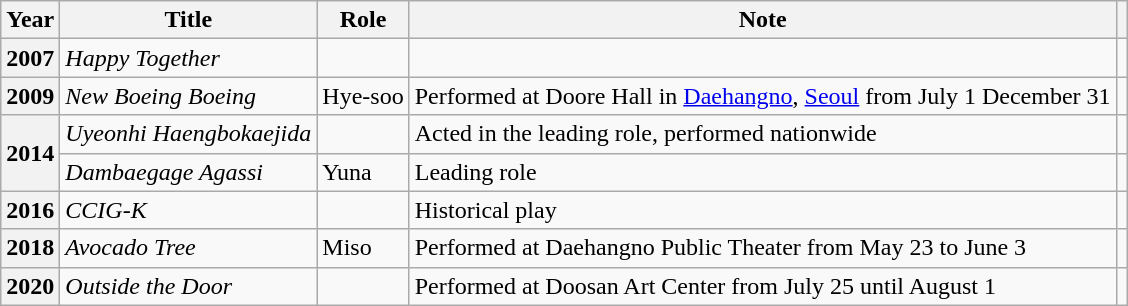<table class="wikitable">
<tr>
<th>Year</th>
<th>Title</th>
<th>Role</th>
<th>Note</th>
<th></th>
</tr>
<tr>
<th>2007</th>
<td><em>Happy Together</em></td>
<td></td>
<td></td>
<td></td>
</tr>
<tr>
<th>2009</th>
<td><em>New Boeing Boeing</em></td>
<td>Hye-soo</td>
<td>Performed at Doore Hall in <a href='#'>Daehangno</a>, <a href='#'>Seoul</a> from July 1 December 31</td>
<td style="text-align:center;"></td>
</tr>
<tr>
<th rowspan="2">2014</th>
<td><em>Uyeonhi Haengbokaejida</em></td>
<td></td>
<td>Acted in the leading role, performed nationwide</td>
<td style="text-align:center;"></td>
</tr>
<tr>
<td><em>Dambaegage Agassi</em></td>
<td>Yuna</td>
<td>Leading role</td>
<td style="text-align:center;"></td>
</tr>
<tr>
<th>2016</th>
<td><em>CCIG-K</em></td>
<td></td>
<td>Historical play</td>
<td style="text-align:center;"></td>
</tr>
<tr>
<th>2018</th>
<td><em>Avocado Tree</em></td>
<td>Miso</td>
<td>Performed at Daehangno Public Theater from May 23 to June 3</td>
<td style="text-align:center;"></td>
</tr>
<tr>
<th>2020</th>
<td><em>Outside the Door</em></td>
<td></td>
<td>Performed at Doosan Art Center from July 25 until August 1</td>
<td style="text-align:center;"></td>
</tr>
</table>
